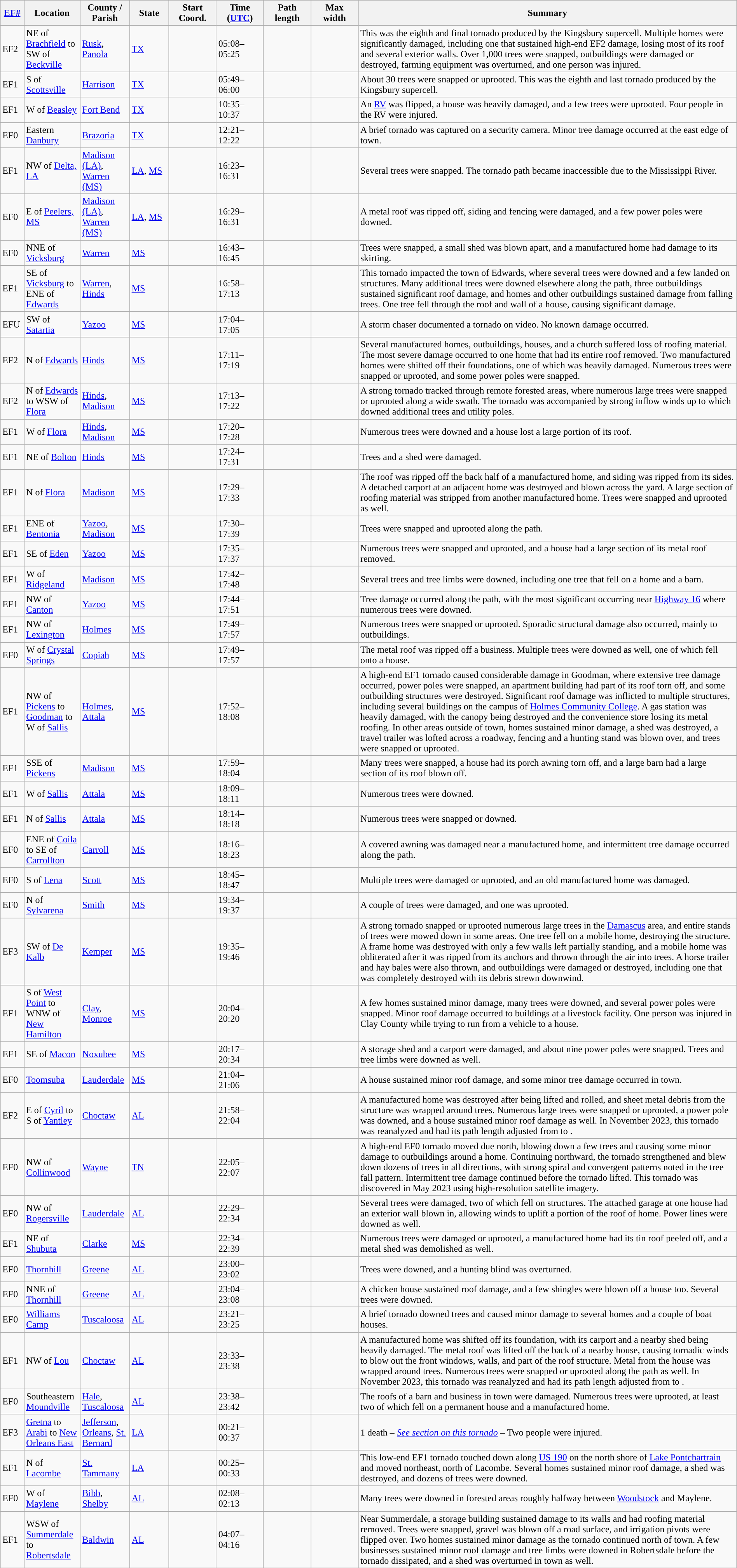<table class="wikitable sortable" style="width:100%;">
<tr>
<th scope="col"  style="width:3%; text-align:center;"><a href='#'>EF#</a></th>
<th scope="col"  style="width:7%; text-align:center;" class="unsortable">Location</th>
<th scope="col"  style="width:6%; text-align:center;" class="unsortable">County / Parish</th>
<th scope="col"  style="width:5%; text-align:center;">State</th>
<th scope="col"  style="width:6%; text-align:center;">Start Coord.</th>
<th scope="col"  style="width:6%; text-align:center;">Time (<a href='#'>UTC</a>)</th>
<th scope="col"  style="width:6%; text-align:center;">Path length</th>
<th scope="col"  style="width:6%; text-align:center;">Max width</th>
<th scope="col" class="unsortable" style="width:48%; text-align:center;">Summary</th>
</tr>
<tr>
<td>EF2</td>
<td>NE of <a href='#'>Brachfield</a> to SW of <a href='#'>Beckville</a></td>
<td><a href='#'>Rusk</a>, <a href='#'>Panola</a></td>
<td><a href='#'>TX</a></td>
<td></td>
<td>05:08–05:25</td>
<td></td>
<td></td>
<td>This was the eighth and final tornado produced by the Kingsbury supercell. Multiple homes were significantly damaged, including one that sustained high-end EF2 damage, losing most of its roof and several exterior walls. Over 1,000 trees were snapped, outbuildings were damaged or destroyed, farming equipment was overturned, and one person was injured.</td>
</tr>
<tr>
<td>EF1</td>
<td>S of <a href='#'>Scottsville</a></td>
<td><a href='#'>Harrison</a></td>
<td><a href='#'>TX</a></td>
<td></td>
<td>05:49–06:00</td>
<td></td>
<td></td>
<td>About 30 trees were snapped or uprooted. This was the eighth and last tornado produced by the Kingsbury supercell.</td>
</tr>
<tr>
<td>EF1</td>
<td>W of <a href='#'>Beasley</a></td>
<td><a href='#'>Fort Bend</a></td>
<td><a href='#'>TX</a></td>
<td></td>
<td>10:35–10:37</td>
<td></td>
<td></td>
<td>An <a href='#'>RV</a> was flipped, a house was heavily damaged, and a few trees were uprooted. Four people in the RV were injured.</td>
</tr>
<tr>
<td>EF0</td>
<td>Eastern <a href='#'>Danbury</a></td>
<td><a href='#'>Brazoria</a></td>
<td><a href='#'>TX</a></td>
<td></td>
<td>12:21–12:22</td>
<td></td>
<td></td>
<td>A brief tornado was captured on a security camera. Minor tree damage occurred at the east edge of town.</td>
</tr>
<tr>
<td>EF1</td>
<td>NW of <a href='#'>Delta, LA</a></td>
<td><a href='#'>Madison (LA)</a>, <a href='#'>Warren (MS)</a></td>
<td><a href='#'>LA</a>, <a href='#'>MS</a></td>
<td></td>
<td>16:23–16:31</td>
<td></td>
<td></td>
<td>Several trees were snapped. The tornado path became inaccessible due to the Mississippi River.</td>
</tr>
<tr>
<td>EF0</td>
<td>E of <a href='#'>Peelers, MS</a></td>
<td><a href='#'>Madison (LA)</a>, <a href='#'>Warren (MS)</a></td>
<td><a href='#'>LA</a>, <a href='#'>MS</a></td>
<td></td>
<td>16:29–16:31</td>
<td></td>
<td></td>
<td>A metal roof was ripped off, siding and fencing were damaged, and a few power poles were downed.</td>
</tr>
<tr>
<td>EF0</td>
<td>NNE of <a href='#'>Vicksburg</a></td>
<td><a href='#'>Warren</a></td>
<td><a href='#'>MS</a></td>
<td></td>
<td>16:43–16:45</td>
<td></td>
<td></td>
<td>Trees were snapped, a small shed was blown apart, and a manufactured home had damage to its skirting.</td>
</tr>
<tr>
<td>EF1</td>
<td>SE of <a href='#'>Vicksburg</a> to ENE of <a href='#'>Edwards</a></td>
<td><a href='#'>Warren</a>, <a href='#'>Hinds</a></td>
<td><a href='#'>MS</a></td>
<td></td>
<td>16:58–17:13</td>
<td></td>
<td></td>
<td>This tornado impacted the town of Edwards, where several trees were downed and a few landed on structures. Many additional trees were downed elsewhere along the path, three outbuildings sustained significant roof damage, and homes and other outbuildings sustained damage from falling trees. One tree fell through the roof and wall of a house, causing significant damage.</td>
</tr>
<tr>
<td>EFU</td>
<td>SW of <a href='#'>Satartia</a></td>
<td><a href='#'>Yazoo</a></td>
<td><a href='#'>MS</a></td>
<td></td>
<td>17:04–17:05</td>
<td></td>
<td></td>
<td>A storm chaser documented a tornado on video. No known damage occurred.</td>
</tr>
<tr>
<td>EF2</td>
<td>N of <a href='#'>Edwards</a></td>
<td><a href='#'>Hinds</a></td>
<td><a href='#'>MS</a></td>
<td></td>
<td>17:11–17:19</td>
<td></td>
<td></td>
<td>Several manufactured homes, outbuildings, houses, and a church suffered loss of roofing material. The most severe damage occurred to one home that had its entire roof removed. Two manufactured homes were shifted off their foundations, one of which was heavily damaged. Numerous trees were snapped or uprooted, and some power poles were snapped.</td>
</tr>
<tr>
<td>EF2</td>
<td>N of <a href='#'>Edwards</a> to WSW of <a href='#'>Flora</a></td>
<td><a href='#'>Hinds</a>, <a href='#'>Madison</a></td>
<td><a href='#'>MS</a></td>
<td></td>
<td>17:13–17:22</td>
<td></td>
<td></td>
<td>A strong tornado tracked through remote forested areas, where numerous large trees were snapped or uprooted along a wide swath. The tornado was accompanied by strong inflow winds up to  which downed additional trees and utility poles.</td>
</tr>
<tr>
<td>EF1</td>
<td>W of <a href='#'>Flora</a></td>
<td><a href='#'>Hinds</a>, <a href='#'>Madison</a></td>
<td><a href='#'>MS</a></td>
<td></td>
<td>17:20–17:28</td>
<td></td>
<td></td>
<td>Numerous trees were downed and a house lost a large portion of its roof.</td>
</tr>
<tr>
<td>EF1</td>
<td>NE of <a href='#'>Bolton</a></td>
<td><a href='#'>Hinds</a></td>
<td><a href='#'>MS</a></td>
<td></td>
<td>17:24–17:31</td>
<td></td>
<td></td>
<td>Trees and a shed were damaged.</td>
</tr>
<tr>
<td>EF1</td>
<td>N of <a href='#'>Flora</a></td>
<td><a href='#'>Madison</a></td>
<td><a href='#'>MS</a></td>
<td></td>
<td>17:29–17:33</td>
<td></td>
<td></td>
<td>The roof was ripped off the back half of a manufactured home, and siding was ripped from its sides. A detached carport at an adjacent home was destroyed and blown across the yard. A large section of roofing material was stripped from another manufactured home. Trees were snapped and uprooted as well.</td>
</tr>
<tr>
<td>EF1</td>
<td>ENE of <a href='#'>Bentonia</a></td>
<td><a href='#'>Yazoo</a>, <a href='#'>Madison</a></td>
<td><a href='#'>MS</a></td>
<td></td>
<td>17:30–17:39</td>
<td></td>
<td></td>
<td>Trees were snapped and uprooted along the path.</td>
</tr>
<tr>
<td>EF1</td>
<td>SE of <a href='#'>Eden</a></td>
<td><a href='#'>Yazoo</a></td>
<td><a href='#'>MS</a></td>
<td></td>
<td>17:35–17:37</td>
<td></td>
<td></td>
<td>Numerous trees were snapped and uprooted, and a house had a large section of its metal roof removed.</td>
</tr>
<tr>
<td>EF1</td>
<td>W of <a href='#'>Ridgeland</a></td>
<td><a href='#'>Madison</a></td>
<td><a href='#'>MS</a></td>
<td></td>
<td>17:42–17:48</td>
<td></td>
<td></td>
<td>Several trees and tree limbs were downed, including one tree that fell on a home and a barn.</td>
</tr>
<tr>
<td>EF1</td>
<td>NW of <a href='#'>Canton</a></td>
<td><a href='#'>Yazoo</a></td>
<td><a href='#'>MS</a></td>
<td></td>
<td>17:44–17:51</td>
<td></td>
<td></td>
<td>Tree damage occurred along the path, with the most significant occurring near <a href='#'>Highway 16</a> where numerous trees were downed.</td>
</tr>
<tr>
<td>EF1</td>
<td>NW of <a href='#'>Lexington</a></td>
<td><a href='#'>Holmes</a></td>
<td><a href='#'>MS</a></td>
<td></td>
<td>17:49–17:57</td>
<td></td>
<td></td>
<td>Numerous trees were snapped or uprooted. Sporadic structural damage also occurred, mainly to outbuildings.</td>
</tr>
<tr>
<td>EF0</td>
<td>W of <a href='#'>Crystal Springs</a></td>
<td><a href='#'>Copiah</a></td>
<td><a href='#'>MS</a></td>
<td></td>
<td>17:49–17:57</td>
<td></td>
<td></td>
<td>The metal roof was ripped off a business. Multiple trees were downed as well, one of which fell onto a house.</td>
</tr>
<tr>
<td>EF1</td>
<td>NW of <a href='#'>Pickens</a> to <a href='#'>Goodman</a> to W of <a href='#'>Sallis</a></td>
<td><a href='#'>Holmes</a>, <a href='#'>Attala</a></td>
<td><a href='#'>MS</a></td>
<td></td>
<td>17:52–18:08</td>
<td></td>
<td></td>
<td>A high-end EF1 tornado caused considerable damage in Goodman, where extensive tree damage occurred, power poles were snapped, an apartment building had part of its roof torn off, and some outbuilding structures were destroyed. Significant roof damage was inflicted to multiple structures, including several buildings on the campus of <a href='#'>Holmes Community College</a>. A gas station was heavily damaged, with the canopy being destroyed and the convenience store losing its metal roofing. In other areas outside of town, homes sustained minor damage, a shed was destroyed, a travel trailer was lofted across a roadway, fencing and a hunting stand was blown over, and trees were snapped or uprooted.</td>
</tr>
<tr>
<td>EF1</td>
<td>SSE of <a href='#'>Pickens</a></td>
<td><a href='#'>Madison</a></td>
<td><a href='#'>MS</a></td>
<td></td>
<td>17:59–18:04</td>
<td></td>
<td></td>
<td>Many trees were snapped, a house had its porch awning torn off, and a large barn had a large section of its roof blown off.</td>
</tr>
<tr>
<td>EF1</td>
<td>W of <a href='#'>Sallis</a></td>
<td><a href='#'>Attala</a></td>
<td><a href='#'>MS</a></td>
<td></td>
<td>18:09–18:11</td>
<td></td>
<td></td>
<td>Numerous trees were downed.</td>
</tr>
<tr>
<td>EF1</td>
<td>N of <a href='#'>Sallis</a></td>
<td><a href='#'>Attala</a></td>
<td><a href='#'>MS</a></td>
<td></td>
<td>18:14–18:18</td>
<td></td>
<td></td>
<td>Numerous trees were snapped or downed.</td>
</tr>
<tr>
<td>EF0</td>
<td>ENE of <a href='#'>Coila</a> to SE of <a href='#'>Carrollton</a></td>
<td><a href='#'>Carroll</a></td>
<td><a href='#'>MS</a></td>
<td></td>
<td>18:16–18:23</td>
<td></td>
<td></td>
<td>A covered awning was damaged near a manufactured home, and intermittent tree damage occurred along the path.</td>
</tr>
<tr>
<td>EF0</td>
<td>S of <a href='#'>Lena</a></td>
<td><a href='#'>Scott</a></td>
<td><a href='#'>MS</a></td>
<td></td>
<td>18:45–18:47</td>
<td></td>
<td></td>
<td>Multiple trees were damaged or uprooted, and an old manufactured home was damaged.</td>
</tr>
<tr>
<td>EF0</td>
<td>N of <a href='#'>Sylvarena</a></td>
<td><a href='#'>Smith</a></td>
<td><a href='#'>MS</a></td>
<td></td>
<td>19:34–19:37</td>
<td></td>
<td></td>
<td>A couple of trees were damaged, and one was uprooted.</td>
</tr>
<tr>
<td>EF3</td>
<td>SW of <a href='#'>De Kalb</a></td>
<td><a href='#'>Kemper</a></td>
<td><a href='#'>MS</a></td>
<td></td>
<td>19:35–19:46</td>
<td></td>
<td></td>
<td>A strong tornado snapped or uprooted numerous large trees in the <a href='#'>Damascus</a> area, and entire stands of trees were mowed down in some areas. One tree fell on a mobile home, destroying the structure. A frame home was destroyed with only a few walls left partially standing, and a mobile home was obliterated after it was ripped from its anchors and thrown  through the air into trees. A horse trailer and hay bales were also thrown, and outbuildings were damaged or destroyed, including one that was completely destroyed with its debris strewn downwind.</td>
</tr>
<tr>
<td>EF1</td>
<td>S of <a href='#'>West Point</a> to WNW of <a href='#'>New Hamilton</a></td>
<td><a href='#'>Clay</a>, <a href='#'>Monroe</a></td>
<td><a href='#'>MS</a></td>
<td></td>
<td>20:04–20:20</td>
<td></td>
<td></td>
<td>A few homes sustained minor damage, many trees were downed, and several power poles were snapped. Minor roof damage occurred to buildings at a livestock facility. One person was injured in Clay County while trying to run from a vehicle to a house.</td>
</tr>
<tr>
<td>EF1</td>
<td>SE of <a href='#'>Macon</a></td>
<td><a href='#'>Noxubee</a></td>
<td><a href='#'>MS</a></td>
<td></td>
<td>20:17–20:34</td>
<td></td>
<td></td>
<td>A storage shed and a carport were damaged, and about nine power poles were snapped. Trees and tree limbs were downed as well.</td>
</tr>
<tr>
<td>EF0</td>
<td><a href='#'>Toomsuba</a></td>
<td><a href='#'>Lauderdale</a></td>
<td><a href='#'>MS</a></td>
<td></td>
<td>21:04–21:06</td>
<td></td>
<td></td>
<td>A house sustained minor roof damage, and some minor tree damage occurred in town.</td>
</tr>
<tr>
<td>EF2</td>
<td>E of <a href='#'>Cyril</a> to S of <a href='#'>Yantley</a></td>
<td><a href='#'>Choctaw</a></td>
<td><a href='#'>AL</a></td>
<td></td>
<td>21:58–22:04</td>
<td></td>
<td></td>
<td>A manufactured home was destroyed after being lifted and rolled, and sheet metal debris from the structure was wrapped around trees. Numerous large trees were snapped or uprooted, a power pole was downed, and a house sustained minor roof damage as well. In November 2023, this tornado was reanalyzed and had its path length adjusted from  to .</td>
</tr>
<tr>
<td>EF0</td>
<td>NW of <a href='#'>Collinwood</a></td>
<td><a href='#'>Wayne</a></td>
<td><a href='#'>TN</a></td>
<td></td>
<td>22:05–22:07</td>
<td></td>
<td></td>
<td>A high-end EF0 tornado moved due north, blowing down a few trees and causing some minor damage to outbuildings around a home. Continuing northward, the tornado strengthened and blew down dozens of trees in all directions, with strong spiral and convergent patterns noted in the tree fall pattern. Intermittent tree damage continued before the tornado lifted. This tornado was discovered in May 2023 using high-resolution satellite imagery.</td>
</tr>
<tr>
<td>EF0</td>
<td>NW of <a href='#'>Rogersville</a></td>
<td><a href='#'>Lauderdale</a></td>
<td><a href='#'>AL</a></td>
<td></td>
<td>22:29–22:34</td>
<td></td>
<td></td>
<td>Several trees were damaged, two of which fell on structures. The attached garage at one house had an exterior wall blown in, allowing winds to uplift a portion of the roof of home. Power lines were downed as well.</td>
</tr>
<tr>
<td>EF1</td>
<td>NE of <a href='#'>Shubuta</a></td>
<td><a href='#'>Clarke</a></td>
<td><a href='#'>MS</a></td>
<td></td>
<td>22:34–22:39</td>
<td></td>
<td></td>
<td>Numerous trees were damaged or uprooted, a manufactured home had its tin roof peeled off, and a metal shed was demolished as well.</td>
</tr>
<tr>
<td>EF0</td>
<td><a href='#'>Thornhill</a></td>
<td><a href='#'>Greene</a></td>
<td><a href='#'>AL</a></td>
<td></td>
<td>23:00–23:02</td>
<td></td>
<td></td>
<td>Trees were downed, and a hunting blind was overturned.</td>
</tr>
<tr>
<td>EF0</td>
<td>NNE of <a href='#'>Thornhill</a></td>
<td><a href='#'>Greene</a></td>
<td><a href='#'>AL</a></td>
<td></td>
<td>23:04–23:08</td>
<td></td>
<td></td>
<td>A chicken house sustained roof damage, and a few shingles were blown off a house too. Several trees were downed.</td>
</tr>
<tr>
<td>EF0</td>
<td><a href='#'>Williams Camp</a></td>
<td><a href='#'>Tuscaloosa</a></td>
<td><a href='#'>AL</a></td>
<td></td>
<td>23:21–23:25</td>
<td></td>
<td></td>
<td>A brief tornado downed trees and caused minor damage to several homes and a couple of boat houses.</td>
</tr>
<tr>
<td>EF1</td>
<td>NW of <a href='#'>Lou</a></td>
<td><a href='#'>Choctaw</a></td>
<td><a href='#'>AL</a></td>
<td></td>
<td>23:33–23:38</td>
<td></td>
<td></td>
<td>A manufactured home was shifted off its foundation, with its carport and a nearby shed being heavily damaged. The metal roof was lifted off the back of a nearby house, causing tornadic winds to blow out the front windows, walls, and part of the roof structure. Metal from the house was wrapped around trees. Numerous trees were snapped or uprooted along the path as well. In November 2023, this tornado was reanalyzed and had its path length adjusted from  to .</td>
</tr>
<tr>
<td>EF0</td>
<td>Southeastern <a href='#'>Moundville</a></td>
<td><a href='#'>Hale</a>, <a href='#'>Tuscaloosa</a></td>
<td><a href='#'>AL</a></td>
<td></td>
<td>23:38–23:42</td>
<td></td>
<td></td>
<td>The roofs of a barn and business in town were damaged. Numerous trees were uprooted, at least two of which fell on a permanent house and a manufactured home.</td>
</tr>
<tr>
<td>EF3</td>
<td><a href='#'>Gretna</a> to <a href='#'>Arabi</a> to <a href='#'>New Orleans East</a></td>
<td><a href='#'>Jefferson</a>, <a href='#'>Orleans</a>, <a href='#'>St. Bernard</a></td>
<td><a href='#'>LA</a></td>
<td></td>
<td>00:21–00:37</td>
<td></td>
<td></td>
<td>1 death – <em><a href='#'>See section on this tornado</a></em> – Two people were injured.</td>
</tr>
<tr>
<td>EF1</td>
<td>N of <a href='#'>Lacombe</a></td>
<td><a href='#'>St. Tammany</a></td>
<td><a href='#'>LA</a></td>
<td></td>
<td>00:25–00:33</td>
<td></td>
<td></td>
<td>This low-end EF1 tornado touched down along <a href='#'>US 190</a> on the north shore of <a href='#'>Lake Pontchartrain</a> and moved northeast, north of Lacombe. Several homes sustained minor roof damage, a shed was destroyed, and dozens of trees were downed.</td>
</tr>
<tr>
<td>EF0</td>
<td>W of <a href='#'>Maylene</a></td>
<td><a href='#'>Bibb</a>, <a href='#'>Shelby</a></td>
<td><a href='#'>AL</a></td>
<td></td>
<td>02:08–02:13</td>
<td></td>
<td></td>
<td>Many trees were downed in forested areas roughly halfway between <a href='#'>Woodstock</a> and Maylene.</td>
</tr>
<tr>
<td>EF1</td>
<td>WSW of <a href='#'>Summerdale</a> to <a href='#'>Robertsdale</a></td>
<td><a href='#'>Baldwin</a></td>
<td><a href='#'>AL</a></td>
<td></td>
<td>04:07–04:16</td>
<td></td>
<td></td>
<td>Near Summerdale, a storage building sustained damage to its walls and had roofing material removed. Trees were snapped, gravel was blown off a road surface, and irrigation pivots were flipped over. Two homes sustained minor damage as the tornado continued north of town. A few businesses sustained minor roof damage and tree limbs were downed in Robertsdale before the tornado dissipated, and a shed was overturned in town as well.</td>
</tr>
<tr>
</tr>
</table>
